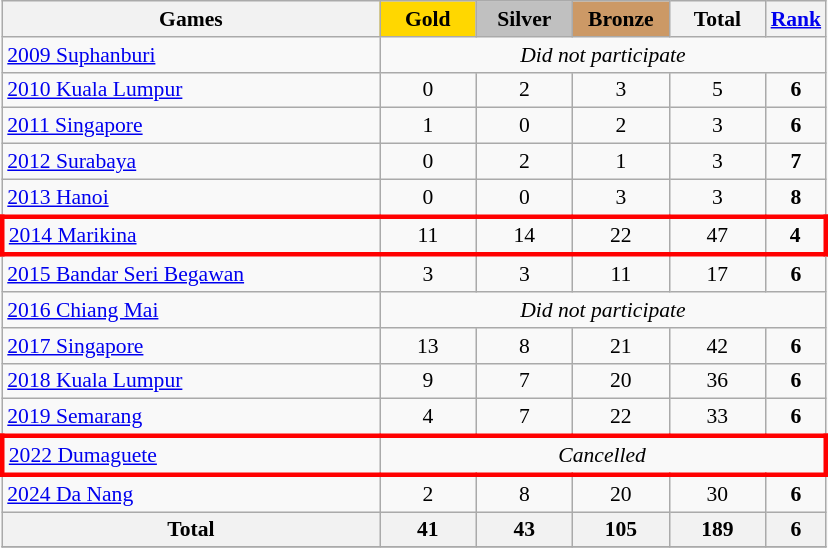<table class="wikitable" style="text-align:center; font-size:90%;">
<tr>
<th style="width:17em;">Games</th>
<th style="width:4em; background:gold;">Gold</th>
<th style="width:4em; background:silver;">Silver</th>
<th style="width:4em; background:#cc9966;">Bronze</th>
<th style="width:4em;">Total</th>
<th style="width:2em;"><a href='#'>Rank</a></th>
</tr>
<tr>
<td align=left> <a href='#'>2009 Suphanburi</a></td>
<td colspan=5><em>Did not participate</em></td>
</tr>
<tr>
<td align=left> <a href='#'>2010 Kuala Lumpur</a></td>
<td>0</td>
<td>2</td>
<td>3</td>
<td>5</td>
<td><strong>6</strong></td>
</tr>
<tr>
<td align=left> <a href='#'>2011 Singapore</a></td>
<td>1</td>
<td>0</td>
<td>2</td>
<td>3</td>
<td><strong>6</strong></td>
</tr>
<tr>
<td align=left> <a href='#'>2012 Surabaya</a></td>
<td>0</td>
<td>2</td>
<td>1</td>
<td>3</td>
<td><strong>7</strong></td>
</tr>
<tr>
<td align=left> <a href='#'>2013 Hanoi</a></td>
<td>0</td>
<td>0</td>
<td>3</td>
<td>3</td>
<td><strong>8</strong></td>
</tr>
<tr style="border: 3px solid red">
<td align=left> <a href='#'>2014 Marikina</a></td>
<td>11</td>
<td>14</td>
<td>22</td>
<td>47</td>
<td><strong>4</strong></td>
</tr>
<tr>
<td align=left> <a href='#'>2015 Bandar Seri Begawan</a></td>
<td>3</td>
<td>3</td>
<td>11</td>
<td>17</td>
<td><strong>6</strong></td>
</tr>
<tr>
<td align=left> <a href='#'>2016 Chiang Mai</a></td>
<td colspan=5><em>Did not participate</em></td>
</tr>
<tr>
<td align=left> <a href='#'>2017 Singapore</a></td>
<td>13</td>
<td>8</td>
<td>21</td>
<td>42</td>
<td><strong>6</strong></td>
</tr>
<tr>
<td align=left> <a href='#'>2018 Kuala Lumpur</a></td>
<td>9</td>
<td>7</td>
<td>20</td>
<td>36</td>
<td><strong>6</strong></td>
</tr>
<tr>
<td align=left> <a href='#'>2019 Semarang</a></td>
<td>4</td>
<td>7</td>
<td>22</td>
<td>33</td>
<td><strong>6</strong></td>
</tr>
<tr style="border: 3px solid red">
<td align=left> <a href='#'>2022 Dumaguete</a></td>
<td colspan=5><em> Cancelled </em></td>
</tr>
<tr>
<td align=left> <a href='#'>2024 Da Nang</a></td>
<td>2</td>
<td>8</td>
<td>20</td>
<td>30</td>
<td><strong>6</strong></td>
</tr>
<tr>
<th><strong>Total</strong></th>
<th><strong>41</strong></th>
<th><strong>43</strong></th>
<th><strong>105</strong></th>
<th><strong>189</strong></th>
<th><strong>6</strong></th>
</tr>
<tr class="sortbottom">
</tr>
</table>
